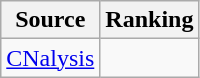<table class="wikitable" style="text-align:center">
<tr>
<th>Source</th>
<th>Ranking</th>
</tr>
<tr>
<td align=left><a href='#'>CNalysis</a></td>
<td></td>
</tr>
</table>
